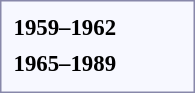<table style="border:1px solid #8888aa; background-color:#f7f8ff; padding:5px; font-size:95%; margin: 0px 12px 12px 0px;">
<tr style="text-align:center;">
<td rowspan=2><strong>1959–1962</strong></td>
<td colspan=8 rowspan=2></td>
<td colspan=2></td>
<td colspan=6 rowspan=2></td>
<td colspan=6></td>
<td colspan=4></td>
<td colspan=2></td>
<td colspan=6></td>
<td colspan=2></td>
</tr>
<tr style="text-align:center;">
<td colspan=2></td>
<td colspan=6></td>
<td colspan=4></td>
<td colspan=2></td>
<td colspan=6></td>
<td colspan=2></td>
</tr>
<tr style="text-align:center;">
<td rowspan=2><strong>1965–1989</strong></td>
<td colspan=6></td>
<td colspan=2></td>
<td colspan=2></td>
<td colspan=6 rowspan=2></td>
<td colspan=3></td>
<td colspan=3></td>
<td colspan=2></td>
<td colspan=2></td>
<td colspan=2></td>
<td colspan=6></td>
<td colspan=2></td>
</tr>
<tr style="text-align:center;">
<td colspan=6></td>
<td colspan=2></td>
<td colspan=2></td>
<td colspan=3></td>
<td colspan=3><br></td>
<td colspan=2></td>
<td colspan=2><br></td>
<td colspan=2></td>
<td colspan=6></td>
<td colspan=2></td>
</tr>
</table>
